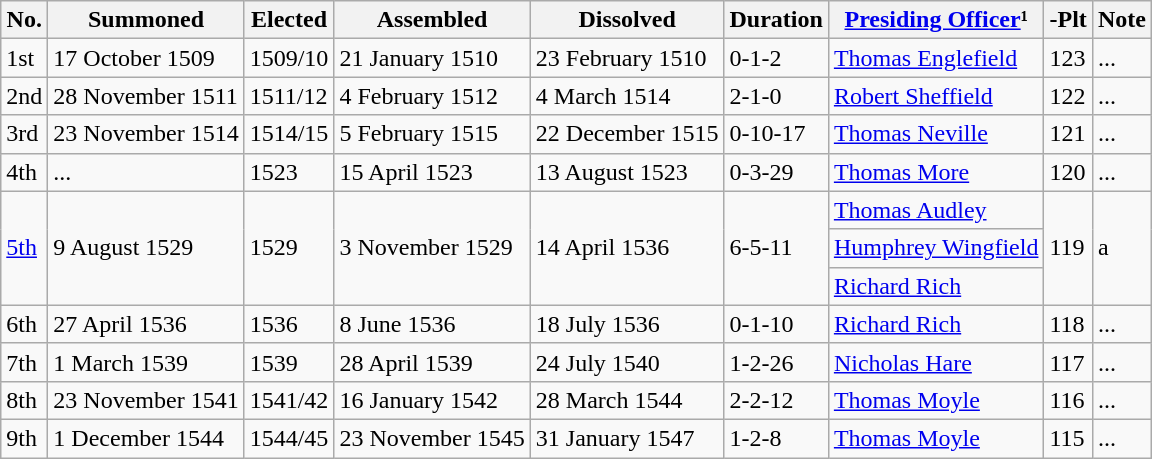<table class="wikitable">
<tr>
<th>No.</th>
<th>Summoned</th>
<th>Elected</th>
<th>Assembled</th>
<th>Dissolved</th>
<th>Duration</th>
<th><a href='#'>Presiding Officer</a>¹</th>
<th>-Plt</th>
<th>Note</th>
</tr>
<tr>
<td>1st</td>
<td>17 October 1509</td>
<td>1509/10</td>
<td>21 January 1510</td>
<td>23 February 1510</td>
<td>0-1-2</td>
<td><a href='#'>Thomas Englefield</a></td>
<td>123</td>
<td>...</td>
</tr>
<tr>
<td>2nd</td>
<td>28 November 1511</td>
<td>1511/12</td>
<td>4 February 1512</td>
<td>4 March 1514</td>
<td>2-1-0</td>
<td><a href='#'>Robert Sheffield</a></td>
<td>122</td>
<td>...</td>
</tr>
<tr>
<td>3rd</td>
<td>23 November 1514</td>
<td>1514/15</td>
<td>5 February 1515</td>
<td>22 December 1515</td>
<td>0-10-17</td>
<td><a href='#'>Thomas Neville</a></td>
<td>121</td>
<td>...</td>
</tr>
<tr>
<td>4th</td>
<td>...</td>
<td>1523</td>
<td>15 April 1523</td>
<td>13 August 1523</td>
<td>0-3-29</td>
<td><a href='#'>Thomas More</a></td>
<td>120</td>
<td>...</td>
</tr>
<tr>
<td rowspan="3"><a href='#'>5th</a></td>
<td rowspan="3">9 August 1529</td>
<td rowspan="3">1529</td>
<td rowspan="3">3 November 1529</td>
<td rowspan="3">14 April 1536</td>
<td rowspan="3">6-5-11</td>
<td><a href='#'>Thomas Audley</a></td>
<td rowspan="3">119</td>
<td rowspan="3">a</td>
</tr>
<tr>
<td><a href='#'>Humphrey Wingfield</a></td>
</tr>
<tr>
<td><a href='#'>Richard Rich</a></td>
</tr>
<tr>
<td>6th</td>
<td>27 April 1536</td>
<td>1536</td>
<td>8 June 1536</td>
<td>18 July 1536</td>
<td>0-1-10</td>
<td><a href='#'>Richard Rich</a></td>
<td>118</td>
<td>...</td>
</tr>
<tr>
<td>7th</td>
<td>1 March 1539</td>
<td>1539</td>
<td>28 April 1539</td>
<td>24 July 1540</td>
<td>1-2-26</td>
<td><a href='#'>Nicholas Hare</a></td>
<td>117</td>
<td>...</td>
</tr>
<tr>
<td>8th</td>
<td>23 November 1541</td>
<td>1541/42</td>
<td>16 January 1542</td>
<td>28 March 1544</td>
<td>2-2-12</td>
<td><a href='#'>Thomas Moyle</a></td>
<td>116</td>
<td>...</td>
</tr>
<tr>
<td>9th</td>
<td>1 December 1544</td>
<td>1544/45</td>
<td>23 November 1545</td>
<td>31 January 1547</td>
<td>1-2-8</td>
<td><a href='#'>Thomas Moyle</a></td>
<td>115</td>
<td>...</td>
</tr>
</table>
